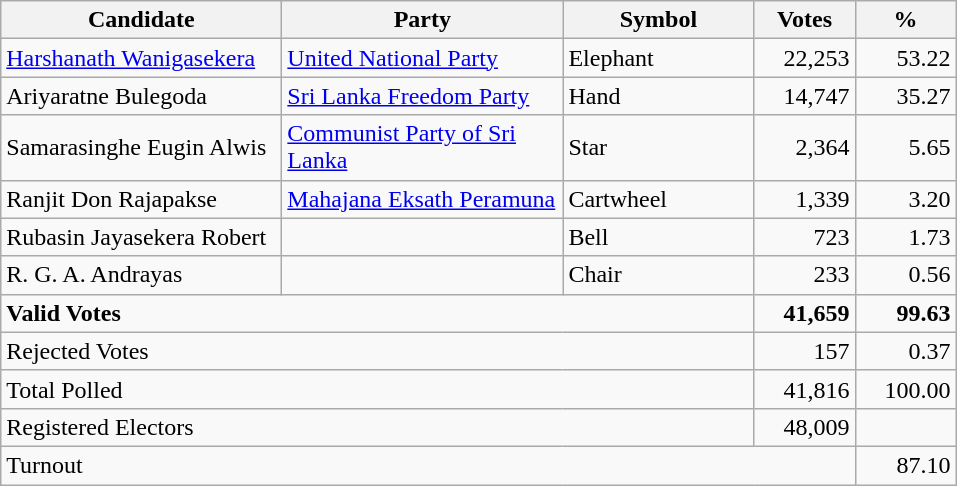<table class="wikitable" border="1" style="text-align:right;">
<tr>
<th align=left width="180">Candidate</th>
<th align=left width="180">Party</th>
<th align=left width="120">Symbol</th>
<th align=left width="60">Votes</th>
<th align=left width="60">%</th>
</tr>
<tr>
<td align=left><a href='#'>Harshanath Wanigasekera</a></td>
<td align=left><a href='#'>United National Party</a></td>
<td align=left>Elephant</td>
<td align=right>22,253</td>
<td align=right>53.22</td>
</tr>
<tr>
<td align=left>Ariyaratne Bulegoda</td>
<td align=left><a href='#'>Sri Lanka Freedom Party</a></td>
<td align=left>Hand</td>
<td align=right>14,747</td>
<td align=right>35.27</td>
</tr>
<tr>
<td align=left>Samarasinghe Eugin Alwis</td>
<td align=left><a href='#'>Communist Party of Sri Lanka</a></td>
<td align=left>Star</td>
<td align=right>2,364</td>
<td align=right>5.65</td>
</tr>
<tr>
<td align=left>Ranjit Don Rajapakse</td>
<td align=left><a href='#'>Mahajana Eksath Peramuna</a></td>
<td align=left>Cartwheel</td>
<td align=right>1,339</td>
<td align=right>3.20</td>
</tr>
<tr>
<td align=left>Rubasin Jayasekera Robert</td>
<td align=left></td>
<td align=left>Bell</td>
<td align=right>723</td>
<td align=right>1.73</td>
</tr>
<tr>
<td align=left>R. G. A. Andrayas</td>
<td align=left></td>
<td align=left>Chair</td>
<td align=right>233</td>
<td align=right>0.56</td>
</tr>
<tr>
<td align=left colspan=3><strong>Valid Votes</strong></td>
<td align=right><strong>41,659</strong></td>
<td align=right><strong>99.63</strong></td>
</tr>
<tr>
<td align=left colspan=3>Rejected Votes</td>
<td align=right>157</td>
<td align=right>0.37</td>
</tr>
<tr>
<td align=left colspan=3>Total Polled</td>
<td align=right>41,816</td>
<td align=right>100.00</td>
</tr>
<tr>
<td align=left colspan=3>Registered Electors</td>
<td align=right>48,009</td>
<td></td>
</tr>
<tr>
<td align=left colspan=4>Turnout</td>
<td align=right>87.10</td>
</tr>
</table>
